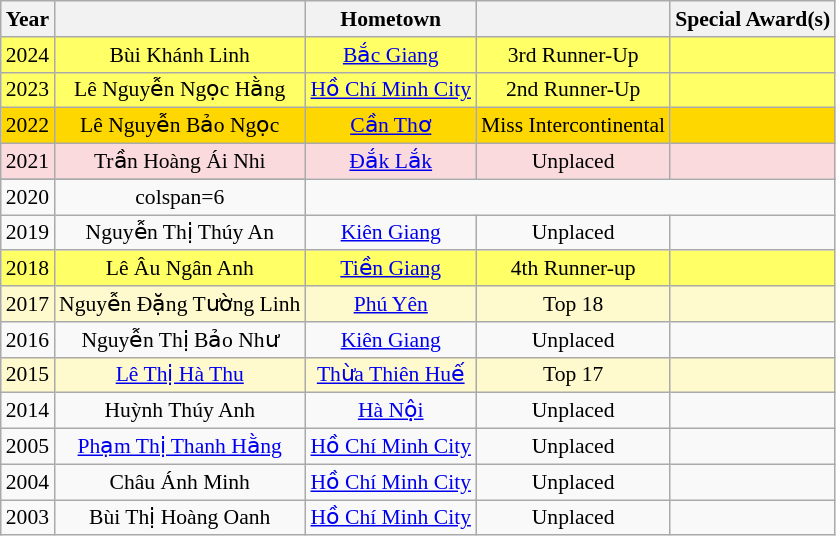<table class="wikitable " style="font-size: 90%; text-align:center;">
<tr>
<th>Year</th>
<th></th>
<th>Hometown</th>
<th></th>
<th>Special Award(s)</th>
</tr>
<tr style="background-color:#FFFF66; ">
<td>2024</td>
<td>Bùi Khánh Linh</td>
<td><a href='#'>Bắc Giang</a></td>
<td>3rd Runner-Up</td>
<td style="background:;"></td>
</tr>
<tr style="background-color:#FFFF66; ">
<td>2023</td>
<td>Lê Nguyễn Ngọc Hằng</td>
<td><a href='#'>Hồ Chí Minh City</a></td>
<td>2nd Runner-Up</td>
<td style="background:;"></td>
</tr>
<tr style="background-color:GOLD; ">
<td>2022</td>
<td>Lê Nguyễn Bảo Ngọc</td>
<td><a href='#'>Cần Thơ</a></td>
<td>Miss Intercontinental</td>
<td style="background:;"></td>
</tr>
<tr style="background-color:#FADADD;">
<td>2021</td>
<td>Trần Hoàng Ái Nhi</td>
<td><a href='#'>Đắk Lắk</a></td>
<td>Unplaced</td>
<td style="background:;"></td>
</tr>
<tr>
</tr>
<tr>
<td>2020</td>
<td>colspan=6 </td>
</tr>
<tr>
<td>2019</td>
<td>Nguyễn Thị Thúy An</td>
<td><a href='#'>Kiên Giang</a></td>
<td>Unplaced</td>
<td></td>
</tr>
<tr style="background-color:#FFFF66; ">
<td>2018</td>
<td>Lê Âu Ngân Anh</td>
<td><a href='#'>Tiền Giang</a></td>
<td>4th Runner-up</td>
<td style="background:;"></td>
</tr>
<tr style="background-color:#FFFACD; ">
<td>2017</td>
<td>Nguyễn Đặng Tường Linh</td>
<td><a href='#'>Phú Yên</a></td>
<td>Top 18</td>
<td style="background:;"></td>
</tr>
<tr>
<td>2016</td>
<td>Nguyễn Thị Bảo Như</td>
<td><a href='#'>Kiên Giang</a></td>
<td>Unplaced</td>
<td></td>
</tr>
<tr style="background-color:#FFFACD; ">
<td>2015</td>
<td><a href='#'>Lê Thị Hà Thu</a></td>
<td><a href='#'>Thừa Thiên Huế</a></td>
<td>Top 17</td>
<td style="background:;"></td>
</tr>
<tr>
<td>2014</td>
<td>Huỳnh Thúy Anh</td>
<td><a href='#'>Hà Nội</a></td>
<td>Unplaced</td>
<td></td>
</tr>
<tr>
<td>2005</td>
<td><a href='#'>Phạm Thị Thanh Hằng</a></td>
<td><a href='#'>Hồ Chí Minh City</a></td>
<td>Unplaced</td>
<td></td>
</tr>
<tr>
<td>2004</td>
<td>Châu Ánh Minh</td>
<td><a href='#'>Hồ Chí Minh City</a></td>
<td>Unplaced</td>
<td></td>
</tr>
<tr>
<td>2003</td>
<td>Bùi Thị Hoàng Oanh</td>
<td><a href='#'>Hồ Chí Minh City</a></td>
<td>Unplaced</td>
<td></td>
</tr>
</table>
